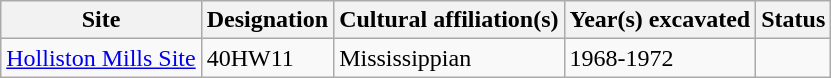<table class="wikitable">
<tr>
<th>Site</th>
<th>Designation</th>
<th>Cultural affiliation(s)</th>
<th>Year(s) excavated</th>
<th>Status</th>
</tr>
<tr>
<td><a href='#'>Holliston Mills Site</a></td>
<td>40HW11</td>
<td>Mississippian</td>
<td>1968-1972</td>
<td></td>
</tr>
</table>
